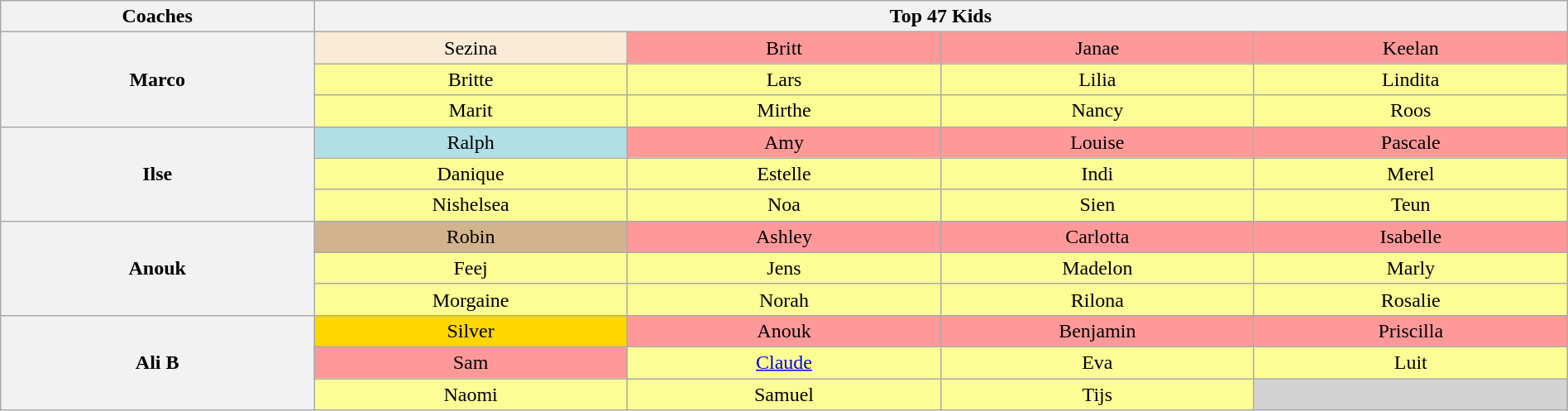<table class="wikitable" style="text-align:center; width:100%">
<tr>
<th width="20%" scope="col">Coaches</th>
<th width="80%" colspan="5" scope="col">Top 47 Kids</th>
</tr>
<tr>
<th rowspan="3">Marco</th>
<td style="background:antiquewhite; width:20%">Sezina</td>
<td style="background:#FF9999; width:20%">Britt</td>
<td style="background:#FF9999; width:20%">Janae</td>
<td style="background:#FF9999; width:20%">Keelan</td>
</tr>
<tr>
<td style="background:#FDFD96">Britte</td>
<td style="background:#FDFD96">Lars</td>
<td style="background:#FDFD96">Lilia</td>
<td style="background:#FDFD96">Lindita</td>
</tr>
<tr>
<td style="background:#FDFD96">Marit</td>
<td style="background:#FDFD96">Mirthe</td>
<td style="background:#FDFD96">Nancy</td>
<td style="background:#FDFD96">Roos</td>
</tr>
<tr>
<th rowspan="3">Ilse</th>
<td style="background:#B0E0E6">Ralph</td>
<td style="background:#FF9999">Amy</td>
<td style="background:#FF9999">Louise</td>
<td style="background:#FF9999">Pascale</td>
</tr>
<tr>
<td style="background:#FDFD96">Danique</td>
<td style="background:#FDFD96">Estelle</td>
<td style="background:#FDFD96">Indi</td>
<td style="background:#FDFD96">Merel</td>
</tr>
<tr>
<td style="background:#FDFD96">Nishelsea</td>
<td style="background:#FDFD96">Noa</td>
<td style="background:#FDFD96">Sien</td>
<td style="background:#FDFD96">Teun</td>
</tr>
<tr>
<th rowspan="3">Anouk</th>
<td style="background:tan">Robin</td>
<td style="background:#FF9999">Ashley</td>
<td style="background:#FF9999">Carlotta</td>
<td style="background:#FF9999">Isabelle</td>
</tr>
<tr>
<td style="background:#FDFD96">Feej</td>
<td style="background:#FDFD96">Jens</td>
<td style="background:#FDFD96">Madelon</td>
<td style="background:#FDFD96">Marly</td>
</tr>
<tr>
<td style="background:#FDFD96">Morgaine</td>
<td style="background:#FDFD96">Norah</td>
<td style="background:#FDFD96">Rilona</td>
<td style="background:#FDFD96">Rosalie</td>
</tr>
<tr>
<th rowspan="3">Ali B</th>
<td style="background:gold">Silver</td>
<td style="background:#FF9999">Anouk</td>
<td style="background:#FF9999">Benjamin</td>
<td style="background:#FF9999">Priscilla</td>
</tr>
<tr>
<td style="background:#FF9999">Sam</td>
<td style="background:#FDFD96"><a href='#'>Claude</a></td>
<td style="background:#FDFD96">Eva</td>
<td style="background:#FDFD96">Luit</td>
</tr>
<tr>
<td style="background:#FDFD96">Naomi</td>
<td style="background:#FDFD96">Samuel</td>
<td style="background:#FDFD96">Tijs</td>
<td style="background:lightgrey"></td>
</tr>
</table>
